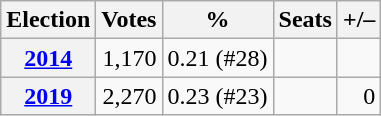<table class=wikitable style=text-align:right>
<tr>
<th>Election</th>
<th>Votes</th>
<th>%</th>
<th>Seats</th>
<th>+/–</th>
</tr>
<tr>
<th><a href='#'>2014</a></th>
<td>1,170</td>
<td>0.21 (#28)</td>
<td></td>
<td></td>
</tr>
<tr>
<th><a href='#'>2019</a></th>
<td>2,270</td>
<td>0.23 (#23)</td>
<td></td>
<td> 0</td>
</tr>
</table>
